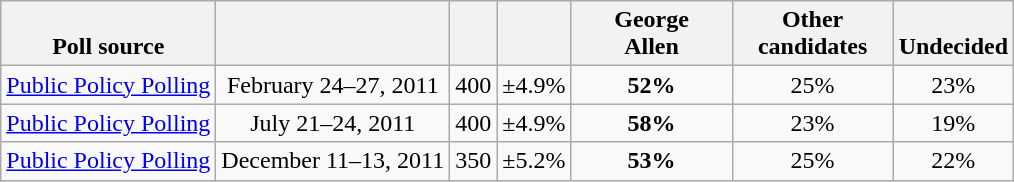<table class="wikitable" style="text-align:center">
<tr valign= bottom>
<th>Poll source</th>
<th></th>
<th></th>
<th></th>
<th style="width:100px;">George<br>Allen</th>
<th style="width:100px;">Other<br>candidates</th>
<th>Undecided</th>
</tr>
<tr>
<td align=left><a href='#'>Public Policy Polling</a></td>
<td>February 24–27, 2011</td>
<td>400</td>
<td>±4.9%</td>
<td><strong>52%</strong></td>
<td>25%</td>
<td>23%</td>
</tr>
<tr>
<td align=left><a href='#'>Public Policy Polling</a></td>
<td>July 21–24, 2011</td>
<td>400</td>
<td>±4.9%</td>
<td><strong>58%</strong></td>
<td>23%</td>
<td>19%</td>
</tr>
<tr>
<td align=left><a href='#'>Public Policy Polling</a></td>
<td>December 11–13, 2011</td>
<td>350</td>
<td>±5.2%</td>
<td><strong>53%</strong></td>
<td>25%</td>
<td>22%</td>
</tr>
</table>
